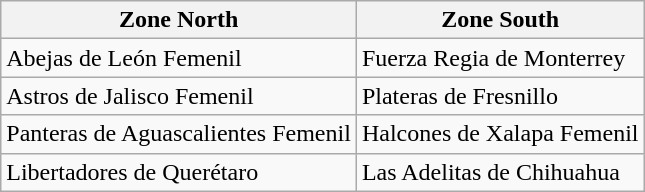<table class="wikitable">
<tr>
<th>Zone North</th>
<th>Zone South</th>
</tr>
<tr>
<td>Abejas de León Femenil</td>
<td>Fuerza Regia de Monterrey</td>
</tr>
<tr>
<td>Astros de Jalisco Femenil</td>
<td>Plateras de Fresnillo</td>
</tr>
<tr>
<td>Panteras de Aguascalientes Femenil</td>
<td>Halcones de Xalapa Femenil</td>
</tr>
<tr>
<td>Libertadores de Querétaro</td>
<td>Las Adelitas de Chihuahua</td>
</tr>
</table>
